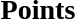<table width=100%>
<tr>
<td width=50% valign=top><br><h3>Points</h3>
 



</td>
</tr>
</table>
